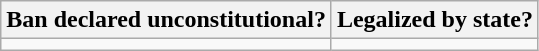<table class="wikitable">
<tr>
<th>Ban declared unconstitutional?</th>
<th>Legalized by state?</th>
</tr>
<tr>
<td></td>
<td></td>
</tr>
</table>
